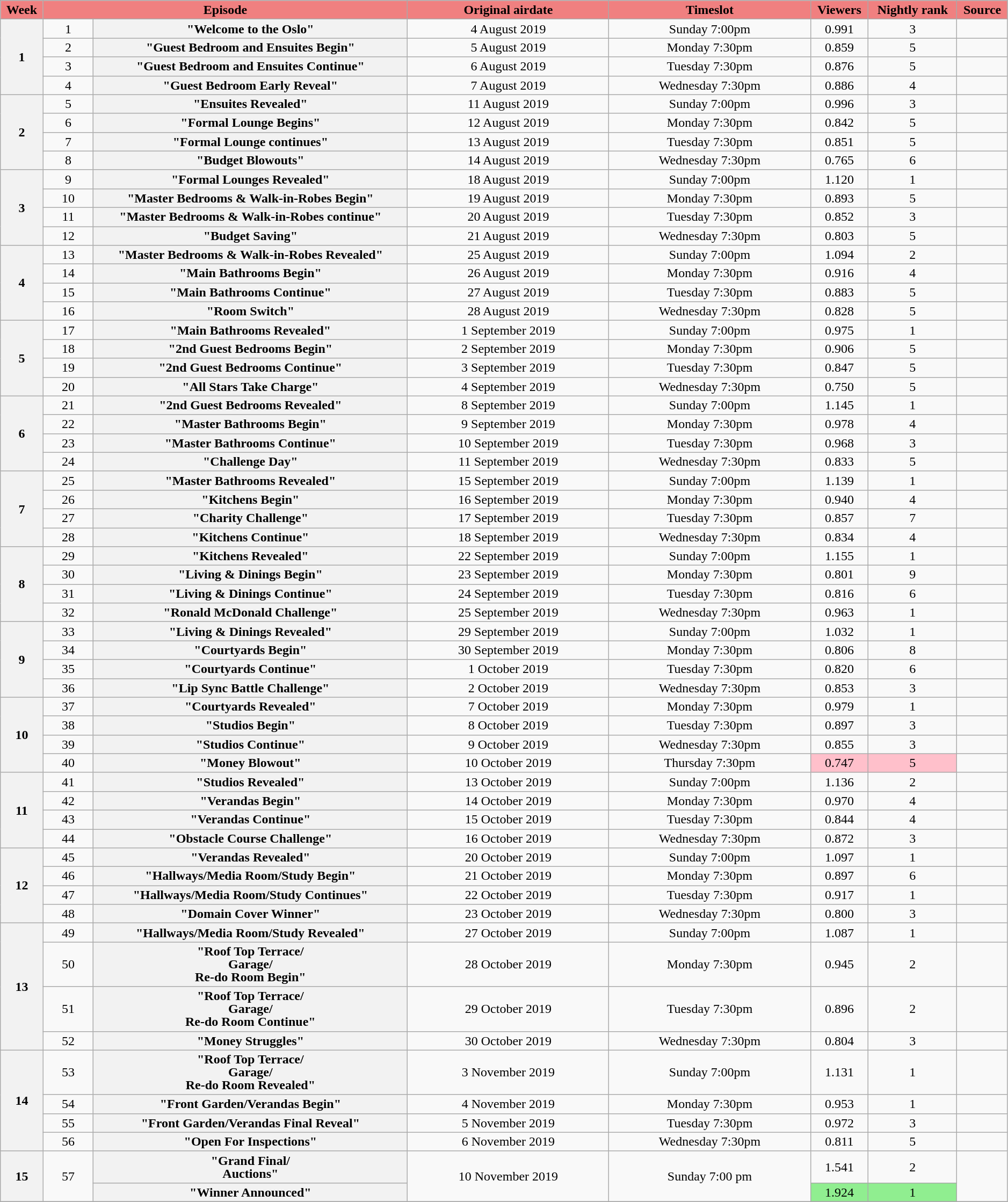<table class="wikitable plainrowheaders" style="text-align:center; line-height:16px; width:99%;">
<tr>
<th scope="col" style="background:#F08080; color:black;">Week</th>
<th scope="col" style="background:#F08080; color:black;" colspan="2">Episode</th>
<th scope="col" style="background:#F08080; color:black; width:20%;">Original airdate</th>
<th scope="col" style="background:#F08080; color:black; width:20%;">Timeslot</th>
<th scope="col" style="background:#F08080; color:black;">Viewers<br><small></small></th>
<th scope="col" style="background:#F08080; color:black;">Nightly rank</th>
<th scope="col" style="background:#F08080; color:black;">Source</th>
</tr>
<tr>
<th rowspan="4">1</th>
<td>1</td>
<th scope="row" style="text-align:center">"Welcome to the Oslo"</th>
<td>4 August 2019</td>
<td>Sunday 7:00pm</td>
<td>0.991</td>
<td>3</td>
<td></td>
</tr>
<tr>
<td>2</td>
<th scope="row" style="text-align:center">"Guest Bedroom and Ensuites Begin"</th>
<td>5 August 2019</td>
<td>Monday 7:30pm</td>
<td>0.859</td>
<td>5</td>
<td></td>
</tr>
<tr>
<td>3</td>
<th scope="row" style="text-align:center">"Guest Bedroom and Ensuites Continue"</th>
<td>6 August 2019</td>
<td>Tuesday 7:30pm</td>
<td>0.876</td>
<td>5</td>
<td></td>
</tr>
<tr>
<td>4</td>
<th scope="row" style="text-align:center">"Guest Bedroom Early Reveal"</th>
<td>7 August 2019</td>
<td>Wednesday 7:30pm</td>
<td>0.886</td>
<td>4</td>
<td></td>
</tr>
<tr>
<th rowspan="4">2</th>
<td>5</td>
<th scope="row" style="text-align:center">"Ensuites Revealed"</th>
<td>11 August 2019</td>
<td>Sunday 7:00pm</td>
<td>0.996</td>
<td>3</td>
<td></td>
</tr>
<tr>
<td>6</td>
<th scope="row" style="text-align:center">"Formal Lounge Begins"</th>
<td>12 August 2019</td>
<td>Monday 7:30pm</td>
<td>0.842</td>
<td>5</td>
<td></td>
</tr>
<tr>
<td>7</td>
<th scope="row" style="text-align:center">"Formal Lounge continues"</th>
<td>13 August 2019</td>
<td>Tuesday 7:30pm</td>
<td>0.851</td>
<td>5</td>
<td></td>
</tr>
<tr>
<td>8</td>
<th scope="row" style="text-align:center">"Budget Blowouts"</th>
<td>14 August 2019</td>
<td>Wednesday 7:30pm</td>
<td>0.765</td>
<td>6</td>
<td></td>
</tr>
<tr>
<th rowspan="4">3</th>
<td>9</td>
<th scope="row" style="text-align:center">"Formal Lounges Revealed"</th>
<td>18 August 2019</td>
<td>Sunday 7:00pm</td>
<td>1.120</td>
<td>1</td>
<td></td>
</tr>
<tr>
<td>10</td>
<th scope="row" style="text-align:center">"Master Bedrooms & Walk-in-Robes Begin"</th>
<td>19 August 2019</td>
<td>Monday 7:30pm</td>
<td>0.893</td>
<td>5</td>
<td></td>
</tr>
<tr>
<td>11</td>
<th scope="row" style="text-align:center">"Master Bedrooms & Walk-in-Robes continue"</th>
<td>20 August 2019</td>
<td>Tuesday 7:30pm</td>
<td>0.852</td>
<td>3</td>
<td></td>
</tr>
<tr>
<td>12</td>
<th scope="row" style="text-align:center">"Budget Saving"</th>
<td>21 August 2019</td>
<td>Wednesday 7:30pm</td>
<td>0.803</td>
<td>5</td>
<td></td>
</tr>
<tr>
<th rowspan="4">4</th>
<td>13</td>
<th scope="row" style="text-align:center">"Master Bedrooms & Walk-in-Robes Revealed"</th>
<td>25 August 2019</td>
<td>Sunday 7:00pm</td>
<td>1.094</td>
<td>2</td>
<td></td>
</tr>
<tr>
<td>14</td>
<th scope="row" style="text-align:center">"Main Bathrooms Begin"</th>
<td>26 August 2019</td>
<td>Monday 7:30pm</td>
<td>0.916</td>
<td>4</td>
<td></td>
</tr>
<tr>
<td>15</td>
<th scope="row" style="text-align:center">"Main Bathrooms Continue"</th>
<td>27 August 2019</td>
<td>Tuesday 7:30pm</td>
<td>0.883</td>
<td>5</td>
<td></td>
</tr>
<tr>
<td>16</td>
<th scope="row" style="text-align:center">"Room Switch"</th>
<td>28 August 2019</td>
<td>Wednesday 7:30pm</td>
<td>0.828</td>
<td>5</td>
<td></td>
</tr>
<tr>
<th rowspan="4">5</th>
<td>17</td>
<th scope="row" style="text-align:center">"Main Bathrooms Revealed"</th>
<td>1 September 2019</td>
<td>Sunday 7:00pm</td>
<td>0.975</td>
<td>1</td>
<td></td>
</tr>
<tr>
<td>18</td>
<th scope="row" style="text-align:center">"2nd Guest Bedrooms Begin"</th>
<td>2 September 2019</td>
<td>Monday 7:30pm</td>
<td>0.906</td>
<td>5</td>
<td></td>
</tr>
<tr>
<td>19</td>
<th scope="row" style="text-align:center">"2nd Guest Bedrooms Continue"</th>
<td>3 September 2019</td>
<td>Tuesday 7:30pm</td>
<td>0.847</td>
<td>5</td>
<td></td>
</tr>
<tr>
<td>20</td>
<th scope="row" style="text-align:center">"All Stars Take Charge"</th>
<td>4 September 2019</td>
<td>Wednesday 7:30pm</td>
<td>0.750</td>
<td>5</td>
<td></td>
</tr>
<tr>
<th rowspan="4">6</th>
<td>21</td>
<th scope="row" style="text-align:center">"2nd Guest Bedrooms  Revealed"</th>
<td>8 September 2019</td>
<td>Sunday 7:00pm</td>
<td>1.145</td>
<td>1</td>
<td></td>
</tr>
<tr>
<td>22</td>
<th scope="row" style="text-align:center">"Master Bathrooms Begin"</th>
<td>9 September 2019</td>
<td>Monday 7:30pm</td>
<td>0.978</td>
<td>4</td>
<td></td>
</tr>
<tr>
<td>23</td>
<th scope="row" style="text-align:center">"Master Bathrooms Continue"</th>
<td>10 September 2019</td>
<td>Tuesday 7:30pm</td>
<td>0.968</td>
<td>3</td>
<td></td>
</tr>
<tr>
<td>24</td>
<th scope="row" style="text-align:center">"Challenge Day"</th>
<td>11 September 2019</td>
<td>Wednesday 7:30pm</td>
<td>0.833</td>
<td>5</td>
<td></td>
</tr>
<tr>
<th rowspan="4">7</th>
<td>25</td>
<th scope="row" style="text-align:center">"Master Bathrooms   Revealed"</th>
<td>15 September 2019</td>
<td>Sunday 7:00pm</td>
<td>1.139</td>
<td>1</td>
<td></td>
</tr>
<tr>
<td>26</td>
<th scope="row" style="text-align:center">"Kitchens Begin"</th>
<td>16 September 2019</td>
<td>Monday 7:30pm</td>
<td>0.940</td>
<td>4</td>
<td></td>
</tr>
<tr>
<td>27</td>
<th scope="row" style="text-align:center">"Charity Challenge"</th>
<td>17 September 2019</td>
<td>Tuesday 7:30pm</td>
<td>0.857</td>
<td>7</td>
<td></td>
</tr>
<tr>
<td>28</td>
<th scope="row" style="text-align:center">"Kitchens Continue"</th>
<td>18 September 2019</td>
<td>Wednesday 7:30pm</td>
<td>0.834</td>
<td>4</td>
<td></td>
</tr>
<tr>
<th rowspan="4">8</th>
<td>29</td>
<th scope="row" style="text-align:center">"Kitchens Revealed"</th>
<td>22 September 2019</td>
<td>Sunday 7:00pm</td>
<td>1.155</td>
<td>1</td>
<td></td>
</tr>
<tr>
<td>30</td>
<th scope="row" style="text-align:center">"Living & Dinings Begin"</th>
<td>23 September 2019</td>
<td>Monday 7:30pm</td>
<td>0.801</td>
<td>9</td>
<td></td>
</tr>
<tr>
<td>31</td>
<th scope="row" style="text-align:center">"Living & Dinings Continue"</th>
<td>24 September 2019</td>
<td>Tuesday 7:30pm</td>
<td>0.816</td>
<td>6</td>
<td></td>
</tr>
<tr>
<td>32</td>
<th scope="row" style="text-align:center">"Ronald McDonald Challenge"</th>
<td>25 September 2019</td>
<td>Wednesday 7:30pm</td>
<td>0.963</td>
<td>1</td>
<td></td>
</tr>
<tr>
<th rowspan="4">9</th>
<td>33</td>
<th scope="row" style="text-align:center">"Living & Dinings Revealed"</th>
<td>29 September 2019</td>
<td>Sunday 7:00pm</td>
<td>1.032</td>
<td>1</td>
<td></td>
</tr>
<tr>
<td>34</td>
<th scope="row" style="text-align:center">"Courtyards Begin"</th>
<td>30 September 2019</td>
<td>Monday 7:30pm</td>
<td>0.806</td>
<td>8</td>
<td></td>
</tr>
<tr>
<td>35</td>
<th scope="row" style="text-align:center">"Courtyards Continue"</th>
<td>1 October 2019</td>
<td>Tuesday 7:30pm</td>
<td>0.820</td>
<td>6</td>
<td></td>
</tr>
<tr>
<td>36</td>
<th scope="row" style="text-align:center">"Lip Sync Battle Challenge"</th>
<td>2 October 2019</td>
<td>Wednesday 7:30pm</td>
<td>0.853</td>
<td>3</td>
<td></td>
</tr>
<tr>
<th rowspan="4">10</th>
<td>37</td>
<th scope="row" style="text-align:center">"Courtyards Revealed"</th>
<td>7 October 2019</td>
<td>Monday 7:30pm</td>
<td>0.979</td>
<td>1</td>
<td></td>
</tr>
<tr>
<td>38</td>
<th scope="row" style="text-align:center">"Studios Begin"</th>
<td>8 October 2019</td>
<td>Tuesday 7:30pm</td>
<td>0.897</td>
<td>3</td>
<td></td>
</tr>
<tr>
<td>39</td>
<th scope="row" style="text-align:center">"Studios Continue"</th>
<td>9 October 2019</td>
<td>Wednesday 7:30pm</td>
<td>0.855</td>
<td>3</td>
<td></td>
</tr>
<tr>
<td>40</td>
<th scope="row" style="text-align:center">"Money Blowout"</th>
<td>10 October 2019</td>
<td>Thursday 7:30pm</td>
<td style="background:#FFC0CB">0.747</td>
<td style="background:#FFC0CB">5</td>
<td></td>
</tr>
<tr>
<th rowspan="4">11</th>
<td>41</td>
<th scope="row" style="text-align:center">"Studios Revealed"</th>
<td>13 October 2019</td>
<td>Sunday 7:00pm</td>
<td>1.136</td>
<td>2</td>
<td></td>
</tr>
<tr>
<td>42</td>
<th scope="row" style="text-align:center">"Verandas Begin"</th>
<td>14 October 2019</td>
<td>Monday 7:30pm</td>
<td>0.970</td>
<td>4</td>
<td></td>
</tr>
<tr>
<td>43</td>
<th scope="row" style="text-align:center">"Verandas Continue"</th>
<td>15 October 2019</td>
<td>Tuesday 7:30pm</td>
<td>0.844</td>
<td>4</td>
<td></td>
</tr>
<tr>
<td>44</td>
<th scope="row" style="text-align:center">"Obstacle Course Challenge"</th>
<td>16 October 2019</td>
<td>Wednesday 7:30pm</td>
<td>0.872</td>
<td>3</td>
<td></td>
</tr>
<tr>
<th rowspan="4">12</th>
<td>45</td>
<th scope="row" style="text-align:center">"Verandas Revealed"</th>
<td>20 October 2019</td>
<td>Sunday 7:00pm</td>
<td>1.097</td>
<td>1</td>
<td></td>
</tr>
<tr>
<td>46</td>
<th scope="row" style="text-align:center">"Hallways/Media Room/Study Begin"</th>
<td>21 October 2019</td>
<td>Monday 7:30pm</td>
<td>0.897</td>
<td>6</td>
<td></td>
</tr>
<tr>
<td>47</td>
<th scope="row" style="text-align:center">"Hallways/Media Room/Study Continues"</th>
<td>22 October 2019</td>
<td>Tuesday 7:30pm</td>
<td>0.917</td>
<td>1</td>
<td></td>
</tr>
<tr>
<td>48</td>
<th scope="row" style="text-align:center">"Domain Cover Winner"</th>
<td>23 October 2019</td>
<td>Wednesday 7:30pm</td>
<td>0.800</td>
<td>3</td>
<td></td>
</tr>
<tr>
<th rowspan="4">13</th>
<td>49</td>
<th scope="row" style="text-align:center">"Hallways/Media Room/Study Revealed"</th>
<td>27 October 2019</td>
<td>Sunday 7:00pm</td>
<td>1.087</td>
<td>1</td>
<td></td>
</tr>
<tr>
<td>50</td>
<th scope="row" style="text-align:center">"Roof Top Terrace/<br>Garage/<br>Re-do Room Begin"</th>
<td>28 October 2019</td>
<td>Monday 7:30pm</td>
<td>0.945</td>
<td>2</td>
<td></td>
</tr>
<tr>
<td>51</td>
<th scope="row" style="text-align:center">"Roof Top Terrace/<br>Garage/<br>Re-do Room Continue"</th>
<td>29 October 2019</td>
<td>Tuesday 7:30pm</td>
<td>0.896</td>
<td>2</td>
<td></td>
</tr>
<tr>
<td>52</td>
<th scope="row" style="text-align:center">"Money Struggles"</th>
<td>30 October 2019</td>
<td>Wednesday 7:30pm</td>
<td>0.804</td>
<td>3</td>
<td></td>
</tr>
<tr>
<th rowspan="4">14</th>
<td>53</td>
<th scope="row" style="text-align:center">"Roof Top Terrace/<br>Garage/<br>Re-do Room Revealed"</th>
<td>3 November 2019</td>
<td>Sunday 7:00pm</td>
<td>1.131</td>
<td>1</td>
<td></td>
</tr>
<tr>
<td>54</td>
<th scope="row" style="text-align:center">"Front Garden/Verandas Begin"</th>
<td>4 November 2019</td>
<td>Monday 7:30pm</td>
<td>0.953</td>
<td>1</td>
<td></td>
</tr>
<tr>
<td>55</td>
<th scope="row" style="text-align:center">"Front Garden/Verandas Final Reveal"</th>
<td>5 November 2019</td>
<td>Tuesday 7:30pm</td>
<td>0.972</td>
<td>3</td>
<td></td>
</tr>
<tr>
<td>56</td>
<th scope="row" style="text-align:center">"Open For Inspections"</th>
<td>6 November 2019</td>
<td>Wednesday 7:30pm</td>
<td>0.811</td>
<td>5</td>
<td></td>
</tr>
<tr>
<th rowspan="2">15</th>
<td style="width:05%;" rowspan="2">57</td>
<th scope="row" style="text-align:center"><strong>"Grand Final/<br>Auctions"</strong></th>
<td rowspan="2">10 November 2019</td>
<td rowspan="2">Sunday 7:00 pm</td>
<td>1.541</td>
<td>2</td>
<td rowspan=2></td>
</tr>
<tr>
<th scope="row" style="text-align:center"><strong>"Winner Announced"</strong></th>
<td style="background:#90EE90">1.924</td>
<td style="background:#90EE90">1</td>
</tr>
<tr>
</tr>
</table>
